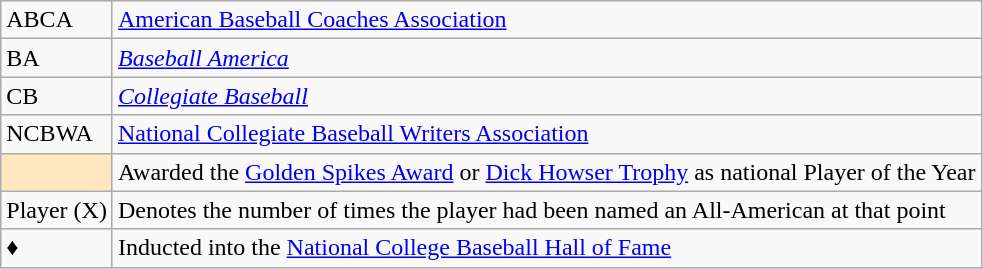<table class="wikitable">
<tr>
<td>ABCA</td>
<td><a href='#'>American Baseball Coaches Association</a></td>
</tr>
<tr>
<td>BA</td>
<td><em><a href='#'>Baseball America</a></em></td>
</tr>
<tr>
<td>CB</td>
<td><em><a href='#'>Collegiate Baseball</a></em></td>
</tr>
<tr>
<td>NCBWA</td>
<td><a href='#'>National Collegiate Baseball Writers Association</a></td>
</tr>
<tr>
<td style="background-color:#FFE6BD"></td>
<td>Awarded the <a href='#'>Golden Spikes Award</a> or <a href='#'>Dick Howser Trophy</a> as national Player of the Year</td>
</tr>
<tr>
<td>Player (X)</td>
<td>Denotes the number of times the player had been named an All-American at that point</td>
</tr>
<tr>
<td>♦</td>
<td>Inducted into the <a href='#'>National College Baseball Hall of Fame</a></td>
</tr>
</table>
